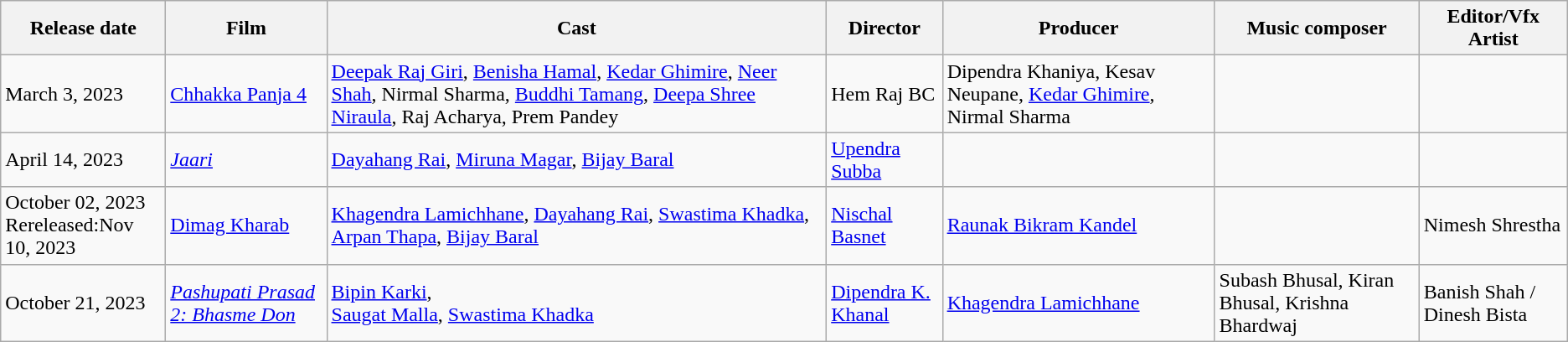<table class="wikitable sortable">
<tr>
<th>Release date</th>
<th>Film</th>
<th>Cast</th>
<th>Director</th>
<th>Producer</th>
<th>Music composer</th>
<th>Editor/Vfx Artist</th>
</tr>
<tr>
<td>March 3, 2023</td>
<td><a href='#'>Chhakka Panja 4</a></td>
<td><a href='#'>Deepak Raj Giri</a>, <a href='#'>Benisha Hamal</a>, <a href='#'>Kedar Ghimire</a>, <a href='#'>Neer Shah</a>, Nirmal Sharma, <a href='#'>Buddhi Tamang</a>, <a href='#'>Deepa Shree Niraula</a>, Raj Acharya, Prem Pandey</td>
<td>Hem Raj BC</td>
<td>Dipendra Khaniya, Kesav Neupane, <a href='#'>Kedar Ghimire</a>, Nirmal Sharma</td>
<td></td>
<td></td>
</tr>
<tr>
<td>April 14, 2023</td>
<td><em><a href='#'>Jaari</a></em></td>
<td><a href='#'>Dayahang Rai</a>, <a href='#'>Miruna Magar</a>, <a href='#'>Bijay Baral</a></td>
<td><a href='#'>Upendra Subba</a></td>
<td></td>
<td></td>
<td></td>
</tr>
<tr>
<td>October 02, 2023 <br> Rereleased:Nov 10, 2023</td>
<td><a href='#'>Dimag Kharab</a></td>
<td><a href='#'>Khagendra Lamichhane</a>, <a href='#'>Dayahang Rai</a>, <a href='#'>Swastima Khadka</a>, <a href='#'>Arpan Thapa</a>, <a href='#'>Bijay Baral</a></td>
<td><a href='#'>Nischal Basnet</a></td>
<td><a href='#'>Raunak Bikram Kandel</a></td>
<td></td>
<td>Nimesh Shrestha</td>
</tr>
<tr>
<td>October 21, 2023</td>
<td><em><a href='#'>Pashupati Prasad 2: Bhasme Don</a></em></td>
<td><a href='#'>Bipin Karki</a>,<br><a href='#'>Saugat Malla</a>,
<a href='#'>Swastima Khadka</a></td>
<td><a href='#'>Dipendra K. Khanal</a></td>
<td><a href='#'>Khagendra Lamichhane</a></td>
<td>Subash Bhusal, Kiran Bhusal, Krishna Bhardwaj</td>
<td>Banish Shah / Dinesh Bista</td>
</tr>
</table>
